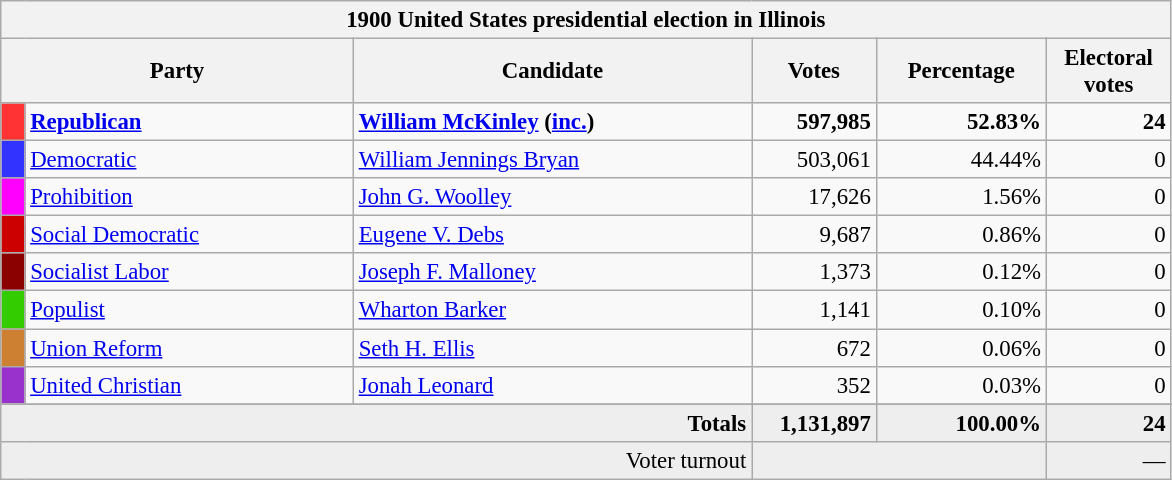<table class="wikitable" style="font-size: 95%;">
<tr>
<th colspan="6">1900 United States presidential election in Illinois</th>
</tr>
<tr>
<th colspan="2" style="width: 15em">Party</th>
<th style="width: 17em">Candidate</th>
<th style="width: 5em">Votes</th>
<th style="width: 7em">Percentage</th>
<th style="width: 5em">Electoral votes</th>
</tr>
<tr>
<th style="background-color:#FF3333; width: 3px"></th>
<td style="width: 130px"><strong><a href='#'>Republican</a></strong></td>
<td><strong><a href='#'>William McKinley</a> (<a href='#'>inc.</a>)</strong></td>
<td align="right"><strong>597,985</strong></td>
<td align="right"><strong>52.83%</strong></td>
<td align="right"><strong>24</strong></td>
</tr>
<tr>
<th style="background-color:#3333FF; width: 3px"></th>
<td style="width: 130px"><a href='#'>Democratic</a></td>
<td><a href='#'>William Jennings Bryan</a></td>
<td align="right">503,061</td>
<td align="right">44.44%</td>
<td align="right">0</td>
</tr>
<tr>
<th style="background-color:#FF00FF; width: 3px"></th>
<td style="width: 130px"><a href='#'>Prohibition</a></td>
<td><a href='#'>John G. Woolley</a></td>
<td align="right">17,626</td>
<td align="right">1.56%</td>
<td align="right">0</td>
</tr>
<tr>
<th style="background-color:#c00; width: 3px"></th>
<td style="width: 130px"><a href='#'>Social Democratic</a></td>
<td><a href='#'>Eugene V. Debs</a></td>
<td align="right">9,687</td>
<td align="right">0.86%</td>
<td align="right">0</td>
</tr>
<tr>
<th style="background-color:#8B0000; width: 3px"></th>
<td style="width: 130px"><a href='#'>Socialist Labor</a></td>
<td><a href='#'>Joseph F. Malloney</a></td>
<td align="right">1,373</td>
<td align="right">0.12%</td>
<td align="right">0</td>
</tr>
<tr>
<th style="background-color:#3c0; width: 3px"></th>
<td style="width: 130px"><a href='#'>Populist</a></td>
<td><a href='#'>Wharton Barker</a></td>
<td align="right">1,141</td>
<td align="right">0.10%</td>
<td align="right">0</td>
</tr>
<tr>
<th style="background-color:#CD7F32; width: 3px"></th>
<td style="width: 130px"><a href='#'>Union Reform</a></td>
<td><a href='#'>Seth H. Ellis</a></td>
<td align="right">672</td>
<td align="right">0.06%</td>
<td align="right">0</td>
</tr>
<tr>
<th style="background-color:#9932CC; width: 3px"></th>
<td style="width: 130px"><a href='#'>United Christian</a></td>
<td><a href='#'>Jonah Leonard</a></td>
<td align="right">352</td>
<td align="right">0.03%</td>
<td align="right">0</td>
</tr>
<tr>
</tr>
<tr bgcolor="#EEEEEE">
<td colspan="3" align="right"><strong>Totals</strong></td>
<td align="right"><strong>1,131,897</strong></td>
<td align="right"><strong>100.00%</strong></td>
<td align="right"><strong>24</strong></td>
</tr>
<tr bgcolor="#EEEEEE">
<td colspan="3" align="right">Voter turnout</td>
<td colspan="2" align="right"></td>
<td align="right">—</td>
</tr>
</table>
